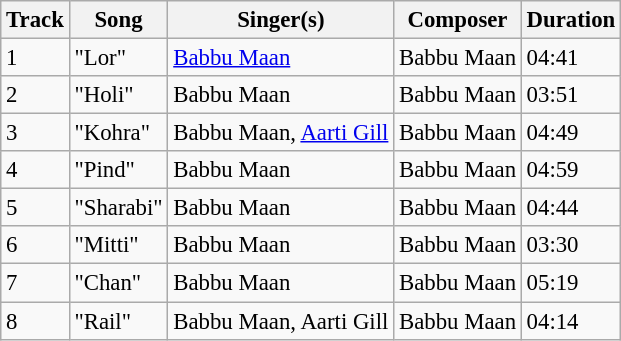<table class="wikitable" style="font-size:95%;">
<tr>
<th>Track</th>
<th>Song</th>
<th>Singer(s)</th>
<th>Composer</th>
<th>Duration</th>
</tr>
<tr>
<td>1</td>
<td>"Lor"</td>
<td><a href='#'>Babbu Maan</a></td>
<td>Babbu Maan</td>
<td>04:41</td>
</tr>
<tr>
<td>2</td>
<td>"Holi"</td>
<td>Babbu Maan</td>
<td>Babbu Maan</td>
<td>03:51</td>
</tr>
<tr>
<td>3</td>
<td>"Kohra"</td>
<td>Babbu Maan, <a href='#'>Aarti Gill</a></td>
<td>Babbu Maan</td>
<td>04:49</td>
</tr>
<tr>
<td>4</td>
<td>"Pind"</td>
<td>Babbu Maan</td>
<td>Babbu Maan</td>
<td>04:59</td>
</tr>
<tr>
<td>5</td>
<td>"Sharabi"</td>
<td>Babbu Maan</td>
<td>Babbu Maan</td>
<td>04:44</td>
</tr>
<tr>
<td>6</td>
<td>"Mitti"</td>
<td>Babbu Maan</td>
<td>Babbu Maan</td>
<td>03:30</td>
</tr>
<tr>
<td>7</td>
<td>"Chan"</td>
<td>Babbu Maan</td>
<td>Babbu Maan</td>
<td>05:19</td>
</tr>
<tr>
<td>8</td>
<td>"Rail"</td>
<td>Babbu Maan, Aarti Gill</td>
<td>Babbu Maan</td>
<td>04:14</td>
</tr>
</table>
